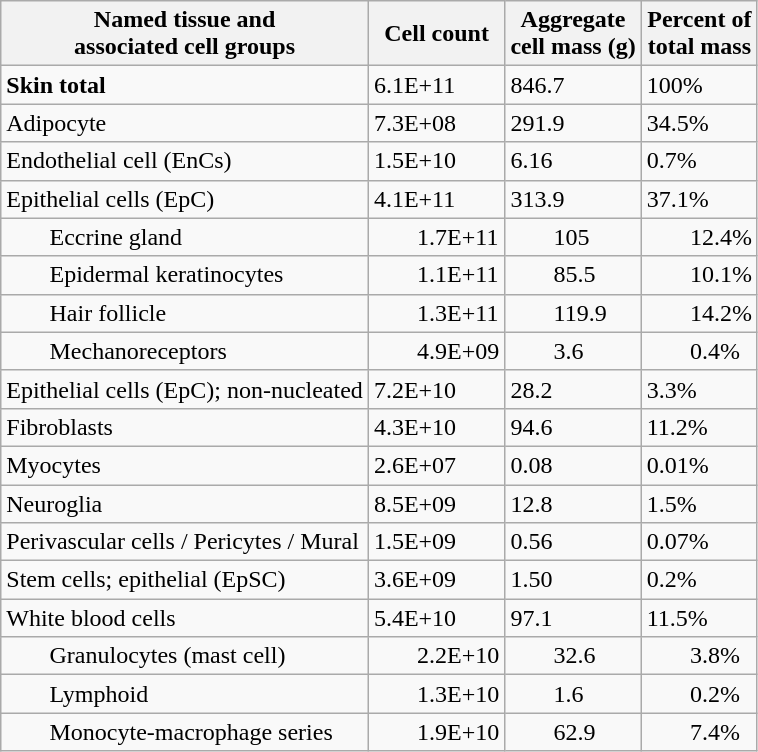<table class="wikitable">
<tr>
<th>Named tissue and<br>associated cell groups</th>
<th>Cell count</th>
<th>Aggregate<br>cell mass (g)</th>
<th>Percent of<br>total mass</th>
</tr>
<tr>
<td><strong>Skin total</strong></td>
<td>6.1E+11</td>
<td>846.7</td>
<td>100%</td>
</tr>
<tr>
<td>Adipocyte</td>
<td>7.3E+08</td>
<td>291.9</td>
<td>34.5%</td>
</tr>
<tr>
<td>Endothelial cell (EnCs)</td>
<td>1.5E+10</td>
<td>6.16</td>
<td>0.7%</td>
</tr>
<tr>
<td>Epithelial cells (EpC)</td>
<td>4.1E+11</td>
<td>313.9</td>
<td>37.1%</td>
</tr>
<tr>
<td style="padding-left: 2em;">Eccrine gland</td>
<td style="padding-left: 2em;">1.7E+11</td>
<td style="padding-left: 2em;">105</td>
<td style="padding-left: 2em;">12.4%</td>
</tr>
<tr>
<td style="padding-left: 2em;">Epidermal keratinocytes</td>
<td style="padding-left: 2em;">1.1E+11</td>
<td style="padding-left: 2em;">85.5</td>
<td style="padding-left: 2em;">10.1%</td>
</tr>
<tr>
<td style="padding-left: 2em;">Hair follicle</td>
<td style="padding-left: 2em;">1.3E+11</td>
<td style="padding-left: 2em;">119.9</td>
<td style="padding-left: 2em;">14.2%</td>
</tr>
<tr>
<td style="padding-left: 2em;">Mechanoreceptors</td>
<td style="padding-left: 2em;">4.9E+09</td>
<td style="padding-left: 2em;">3.6</td>
<td style="padding-left: 2em;">0.4%</td>
</tr>
<tr>
<td>Epithelial cells (EpC); non-nucleated</td>
<td>7.2E+10</td>
<td>28.2</td>
<td>3.3%</td>
</tr>
<tr>
<td>Fibroblasts</td>
<td>4.3E+10</td>
<td>94.6</td>
<td>11.2%</td>
</tr>
<tr>
<td>Myocytes</td>
<td>2.6E+07</td>
<td>0.08</td>
<td>0.01%</td>
</tr>
<tr>
<td>Neuroglia</td>
<td>8.5E+09</td>
<td>12.8</td>
<td>1.5%</td>
</tr>
<tr>
<td>Perivascular cells / Pericytes / Mural</td>
<td>1.5E+09</td>
<td>0.56</td>
<td>0.07%</td>
</tr>
<tr>
<td>Stem cells; epithelial (EpSC)</td>
<td>3.6E+09</td>
<td>1.50</td>
<td>0.2%</td>
</tr>
<tr>
<td>White blood cells</td>
<td>5.4E+10</td>
<td>97.1</td>
<td>11.5%</td>
</tr>
<tr>
<td style="padding-left: 2em;">Granulocytes (mast cell)</td>
<td style="padding-left: 2em;">2.2E+10</td>
<td style="padding-left: 2em;">32.6</td>
<td style="padding-left: 2em;">3.8%</td>
</tr>
<tr>
<td style="padding-left: 2em;">Lymphoid</td>
<td style="padding-left: 2em;">1.3E+10</td>
<td style="padding-left: 2em;">1.6</td>
<td style="padding-left: 2em;">0.2%</td>
</tr>
<tr>
<td style="padding-left: 2em;">Monocyte-macrophage series</td>
<td style="padding-left: 2em;">1.9E+10</td>
<td style="padding-left: 2em;">62.9</td>
<td style="padding-left: 2em;">7.4%</td>
</tr>
</table>
